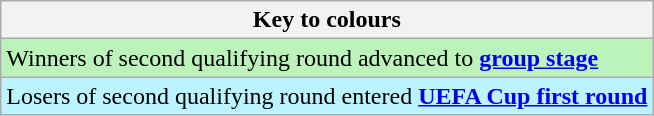<table class="wikitable">
<tr>
<th>Key to colours</th>
</tr>
<tr bgcolor=#BBF3BB>
<td>Winners of second qualifying round advanced to <strong><a href='#'>group stage</a></strong></td>
</tr>
<tr bgcolor=#BBF3FF>
<td>Losers of second qualifying round entered <strong><a href='#'>UEFA Cup first round</a></strong></td>
</tr>
</table>
